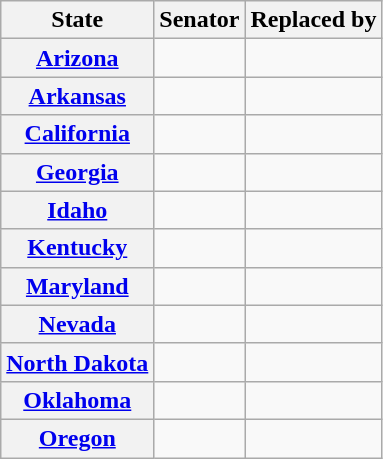<table class="wikitable sortable plainrowheaders">
<tr>
<th scope="col">State</th>
<th scope="col">Senator</th>
<th scope="col">Replaced by</th>
</tr>
<tr>
<th><a href='#'>Arizona</a></th>
<td></td>
<td></td>
</tr>
<tr>
<th><a href='#'>Arkansas</a></th>
<td></td>
<td></td>
</tr>
<tr>
<th><a href='#'>California</a></th>
<td></td>
<td></td>
</tr>
<tr>
<th><a href='#'>Georgia</a></th>
<td></td>
<td></td>
</tr>
<tr>
<th><a href='#'>Idaho</a></th>
<td></td>
<td></td>
</tr>
<tr>
<th><a href='#'>Kentucky</a></th>
<td></td>
<td></td>
</tr>
<tr>
<th><a href='#'>Maryland</a></th>
<td></td>
<td></td>
</tr>
<tr>
<th><a href='#'>Nevada</a></th>
<td></td>
<td></td>
</tr>
<tr>
<th><a href='#'>North Dakota</a></th>
<td></td>
<td></td>
</tr>
<tr>
<th><a href='#'>Oklahoma</a></th>
<td></td>
<td></td>
</tr>
<tr>
<th><a href='#'>Oregon</a></th>
<td></td>
<td></td>
</tr>
</table>
